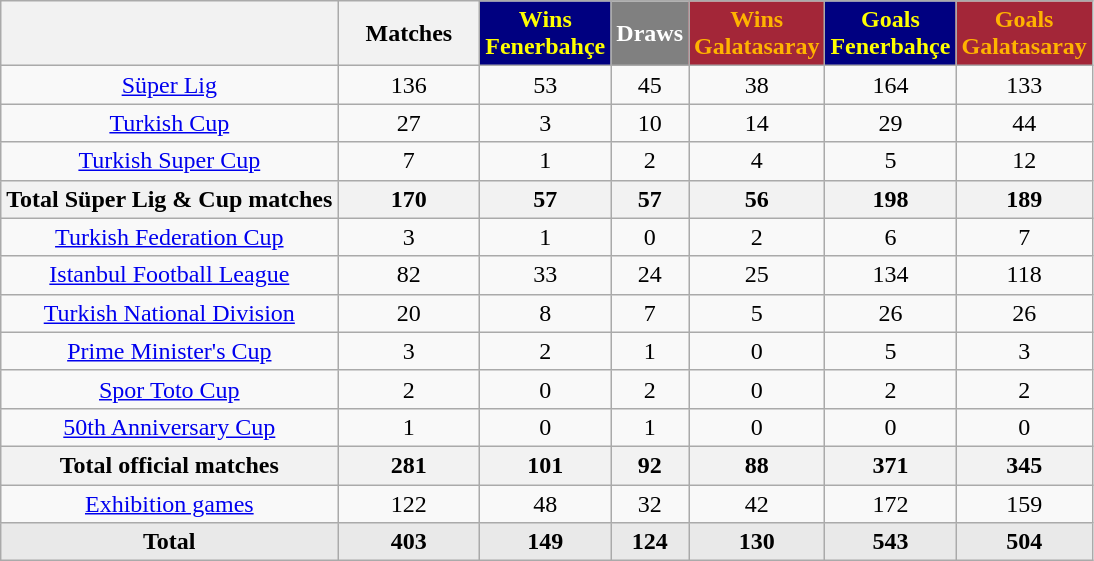<table class="wikitable" style="text-align: center">
<tr>
<th></th>
<th width="13%">Matches</th>
<th style="background:navy; text-align:center; color:yellow;">Wins<br>Fenerbahçe</th>
<th style="background:grey; text-align:center; color:white;">Draws</th>
<th style="background:#A32638; text-align:center; color:#FFB300;">Wins<br><strong>Galatasaray</strong></th>
<th style="background:navy; text-align:center; color:yellow;">Goals<br>Fenerbahçe</th>
<th style="background:#A32638; text-align:center; color:#FFB300;">Goals<br>Galatasaray</th>
</tr>
<tr>
<td><a href='#'>Süper Lig</a></td>
<td>136</td>
<td>53</td>
<td>45</td>
<td>38</td>
<td>164</td>
<td>133</td>
</tr>
<tr>
<td><a href='#'>Turkish Cup</a></td>
<td>27</td>
<td>3</td>
<td>10</td>
<td>14</td>
<td>29</td>
<td>44</td>
</tr>
<tr>
<td><a href='#'>Turkish Super Cup</a></td>
<td>7</td>
<td>1</td>
<td>2</td>
<td>4</td>
<td>5</td>
<td>12</td>
</tr>
<tr>
<th><strong>Total Süper Lig & Cup matches</strong></th>
<th>170</th>
<th>57</th>
<th>57</th>
<th>56</th>
<th>198</th>
<th>189</th>
</tr>
<tr>
<td><a href='#'>Turkish Federation Cup</a></td>
<td>3</td>
<td>1</td>
<td>0</td>
<td>2</td>
<td>6</td>
<td>7</td>
</tr>
<tr>
<td><a href='#'>Istanbul Football League</a></td>
<td>82</td>
<td>33</td>
<td>24</td>
<td>25</td>
<td>134</td>
<td>118</td>
</tr>
<tr>
<td><a href='#'>Turkish National Division</a></td>
<td>20</td>
<td>8</td>
<td>7</td>
<td>5</td>
<td>26</td>
<td>26</td>
</tr>
<tr>
<td><a href='#'>Prime Minister's Cup</a></td>
<td>3</td>
<td>2</td>
<td>1</td>
<td>0</td>
<td>5</td>
<td>3</td>
</tr>
<tr>
<td><a href='#'>Spor Toto Cup</a></td>
<td>2</td>
<td>0</td>
<td>2</td>
<td>0</td>
<td>2</td>
<td>2</td>
</tr>
<tr>
<td><a href='#'>50th Anniversary Cup</a></td>
<td>1</td>
<td>0</td>
<td>1</td>
<td>0</td>
<td>0</td>
<td>0</td>
</tr>
<tr>
<th><strong>Total official matches</strong></th>
<th>281</th>
<th>101</th>
<th>92</th>
<th>88</th>
<th>371</th>
<th>345</th>
</tr>
<tr>
<td><a href='#'>Exhibition games</a></td>
<td>122</td>
<td>48</td>
<td>32</td>
<td>42</td>
<td>172</td>
<td>159</td>
</tr>
<tr bgcolor="E9E9E9">
<td><strong>Total</strong></td>
<td><strong>403</strong></td>
<td><strong>149</strong></td>
<td><strong>124</strong></td>
<td><strong>130</strong></td>
<td><strong>543</strong></td>
<td><strong>504</strong></td>
</tr>
</table>
